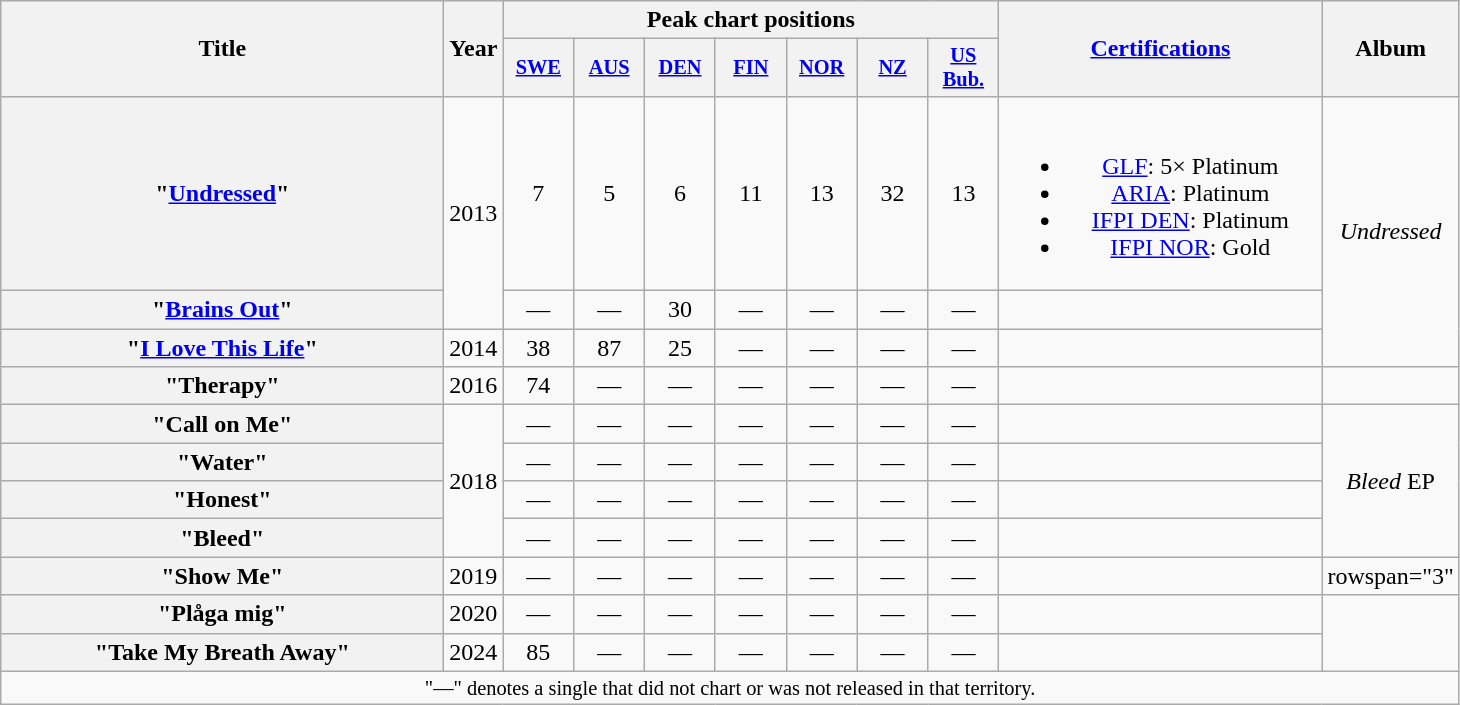<table class="wikitable plainrowheaders" style="text-align:center;">
<tr>
<th scope="col" rowspan="2" style="width:18em;">Title</th>
<th scope="col" rowspan="2">Year</th>
<th scope="col" colspan="7">Peak chart positions</th>
<th scope="col" rowspan="2" style="width:13em;"><a href='#'>Certifications</a></th>
<th scope="col" rowspan="2">Album</th>
</tr>
<tr>
<th scope="col" style="width:3em;font-size:85%;"><a href='#'>SWE</a><br></th>
<th scope="col" style="width:3em;font-size:85%;"><a href='#'>AUS</a><br></th>
<th scope="col" style="width:3em;font-size:85%;"><a href='#'>DEN</a><br></th>
<th scope="col" style="width:3em;font-size:85%;"><a href='#'>FIN</a><br></th>
<th scope="col" style="width:3em;font-size:85%;"><a href='#'>NOR</a><br></th>
<th scope="col" style="width:3em;font-size:85%;"><a href='#'>NZ</a><br></th>
<th scope="col" style="width:3em;font-size:85%;"><a href='#'>US<br>Bub.</a><br></th>
</tr>
<tr>
<th scope="row">"<a href='#'>Undressed</a>"</th>
<td rowspan="2">2013</td>
<td>7</td>
<td>5</td>
<td>6</td>
<td>11</td>
<td>13</td>
<td>32</td>
<td>13</td>
<td><br><ul><li><a href='#'>GLF</a>: 5× Platinum</li><li><a href='#'>ARIA</a>: Platinum</li><li><a href='#'>IFPI DEN</a>: Platinum</li><li><a href='#'>IFPI NOR</a>: Gold</li></ul></td>
<td rowspan="3"><em>Undressed</em></td>
</tr>
<tr>
<th scope="row">"<a href='#'>Brains Out</a>"</th>
<td>—</td>
<td>—</td>
<td>30</td>
<td>—</td>
<td>—</td>
<td>—</td>
<td>—</td>
<td></td>
</tr>
<tr>
<th scope="row">"<a href='#'>I Love This Life</a>"</th>
<td>2014</td>
<td>38</td>
<td>87</td>
<td>25</td>
<td>—</td>
<td>—</td>
<td>—</td>
<td>—</td>
<td></td>
</tr>
<tr>
<th scope="row">"Therapy"</th>
<td>2016</td>
<td>74</td>
<td>—</td>
<td>—</td>
<td>—</td>
<td>—</td>
<td>—</td>
<td>—</td>
<td></td>
<td></td>
</tr>
<tr>
<th scope="row">"Call on Me"</th>
<td rowspan="4">2018</td>
<td>—</td>
<td>—</td>
<td>—</td>
<td>—</td>
<td>—</td>
<td>—</td>
<td>—</td>
<td></td>
<td rowspan="4"><em>Bleed</em> EP</td>
</tr>
<tr>
<th scope="row">"Water"</th>
<td>—</td>
<td>—</td>
<td>—</td>
<td>—</td>
<td>—</td>
<td>—</td>
<td>—</td>
<td></td>
</tr>
<tr>
<th scope="row">"Honest"</th>
<td>—</td>
<td>—</td>
<td>—</td>
<td>—</td>
<td>—</td>
<td>—</td>
<td>—</td>
<td></td>
</tr>
<tr>
<th scope="row">"Bleed"</th>
<td>—</td>
<td>—</td>
<td>—</td>
<td>—</td>
<td>—</td>
<td>—</td>
<td>—</td>
<td></td>
</tr>
<tr>
<th scope="row">"Show Me"<br></th>
<td>2019</td>
<td>—</td>
<td>—</td>
<td>—</td>
<td>—</td>
<td>—</td>
<td>—</td>
<td>—</td>
<td></td>
<td>rowspan="3" </td>
</tr>
<tr>
<th scope="row">"Plåga mig"</th>
<td>2020</td>
<td>—</td>
<td>—</td>
<td>—</td>
<td>—</td>
<td>—</td>
<td>—</td>
<td>—</td>
<td></td>
</tr>
<tr>
<th scope="row">"Take My Breath Away"</th>
<td>2024</td>
<td>85</td>
<td>—</td>
<td>—</td>
<td>—</td>
<td>—</td>
<td>—</td>
<td>—</td>
<td></td>
</tr>
<tr>
<td colspan="18" style="font-size:85%">"—" denotes a single that did not chart or was not released in that territory.</td>
</tr>
</table>
